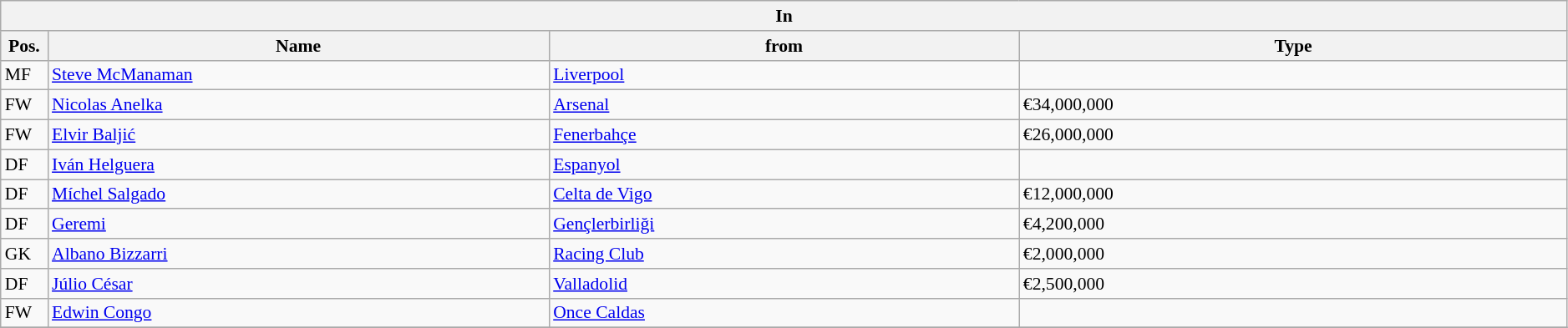<table class="wikitable" style="font-size:90%;width:99%;">
<tr>
<th colspan="4">In</th>
</tr>
<tr>
<th width=3%>Pos.</th>
<th width=32%>Name</th>
<th width=30%>from</th>
<th width=35%>Type</th>
</tr>
<tr>
<td>MF</td>
<td><a href='#'>Steve McManaman</a></td>
<td><a href='#'>Liverpool</a></td>
<td></td>
</tr>
<tr>
<td>FW</td>
<td><a href='#'>Nicolas Anelka</a></td>
<td><a href='#'>Arsenal</a></td>
<td>€34,000,000</td>
</tr>
<tr>
<td>FW</td>
<td><a href='#'>Elvir Baljić</a></td>
<td><a href='#'>Fenerbahçe</a></td>
<td>€26,000,000</td>
</tr>
<tr>
<td>DF</td>
<td><a href='#'>Iván Helguera</a></td>
<td><a href='#'>Espanyol</a></td>
<td></td>
</tr>
<tr>
<td>DF</td>
<td><a href='#'>Míchel Salgado</a></td>
<td><a href='#'>Celta de Vigo</a></td>
<td>€12,000,000</td>
</tr>
<tr>
<td>DF</td>
<td><a href='#'>Geremi</a></td>
<td><a href='#'>Gençlerbirliği</a></td>
<td>€4,200,000</td>
</tr>
<tr>
<td>GK</td>
<td><a href='#'>Albano Bizzarri</a></td>
<td><a href='#'>Racing Club</a></td>
<td>€2,000,000</td>
</tr>
<tr>
<td>DF</td>
<td><a href='#'>Júlio César</a></td>
<td><a href='#'>Valladolid</a></td>
<td>€2,500,000</td>
</tr>
<tr>
<td>FW</td>
<td><a href='#'>Edwin Congo</a></td>
<td><a href='#'>Once Caldas</a></td>
<td></td>
</tr>
<tr>
</tr>
</table>
